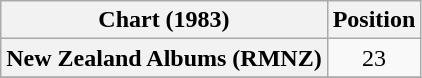<table class="wikitable plainrowheaders" style="text-align:center">
<tr>
<th scope="col">Chart (1983)</th>
<th scope="col">Position</th>
</tr>
<tr>
<th scope="row">New Zealand Albums (RMNZ)</th>
<td>23</td>
</tr>
<tr>
</tr>
</table>
